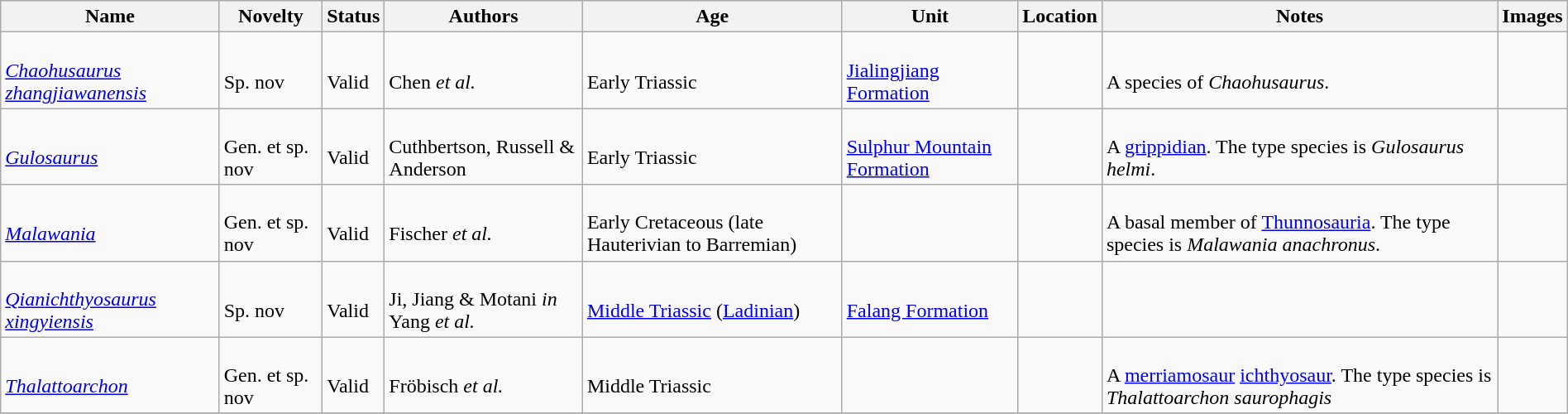<table class="wikitable sortable" align="center" width="100%">
<tr>
<th>Name</th>
<th>Novelty</th>
<th>Status</th>
<th>Authors</th>
<th>Age</th>
<th>Unit</th>
<th>Location</th>
<th>Notes</th>
<th>Images</th>
</tr>
<tr>
<td><br><em><a href='#'>Chaohusaurus zhangjiawanensis</a></em></td>
<td><br>Sp. nov</td>
<td><br>Valid</td>
<td><br>Chen <em>et al.</em></td>
<td><br>Early Triassic</td>
<td><br><a href='#'>Jialingjiang Formation</a></td>
<td><br></td>
<td><br>A species of <em>Chaohusaurus</em>.</td>
<td></td>
</tr>
<tr>
<td><br><em><a href='#'>Gulosaurus</a></em></td>
<td><br>Gen. et sp. nov</td>
<td><br>Valid</td>
<td><br>Cuthbertson, Russell & Anderson</td>
<td><br>Early Triassic</td>
<td><br><a href='#'>Sulphur Mountain Formation</a></td>
<td><br></td>
<td><br>A <a href='#'>grippidian</a>. The type species is <em>Gulosaurus helmi</em>.</td>
<td></td>
</tr>
<tr>
<td><br><em><a href='#'>Malawania</a></em></td>
<td><br>Gen. et sp. nov</td>
<td><br>Valid</td>
<td><br>Fischer <em>et al.</em></td>
<td><br>Early Cretaceous (late Hauterivian to Barremian)</td>
<td></td>
<td><br></td>
<td><br>A basal member of <a href='#'>Thunnosauria</a>. The type species is <em>Malawania anachronus</em>.</td>
<td></td>
</tr>
<tr>
<td><br><em><a href='#'>Qianichthyosaurus xingyiensis</a></em></td>
<td><br>Sp. nov</td>
<td><br>Valid</td>
<td><br>Ji, Jiang & Motani <em>in</em> Yang <em>et al.</em></td>
<td><br><a href='#'>Middle Triassic</a> (<a href='#'>Ladinian</a>)</td>
<td><br><a href='#'>Falang Formation</a></td>
<td><br></td>
<td></td>
<td></td>
</tr>
<tr>
<td><br><em><a href='#'>Thalattoarchon</a></em></td>
<td><br>Gen. et sp. nov</td>
<td><br>Valid</td>
<td><br>Fröbisch <em>et al.</em></td>
<td><br>Middle Triassic</td>
<td></td>
<td><br></td>
<td><br>A <a href='#'>merriamosaur</a> <a href='#'>ichthyosaur</a>. The type species is <em>Thalattoarchon saurophagis</em></td>
<td></td>
</tr>
<tr>
</tr>
</table>
